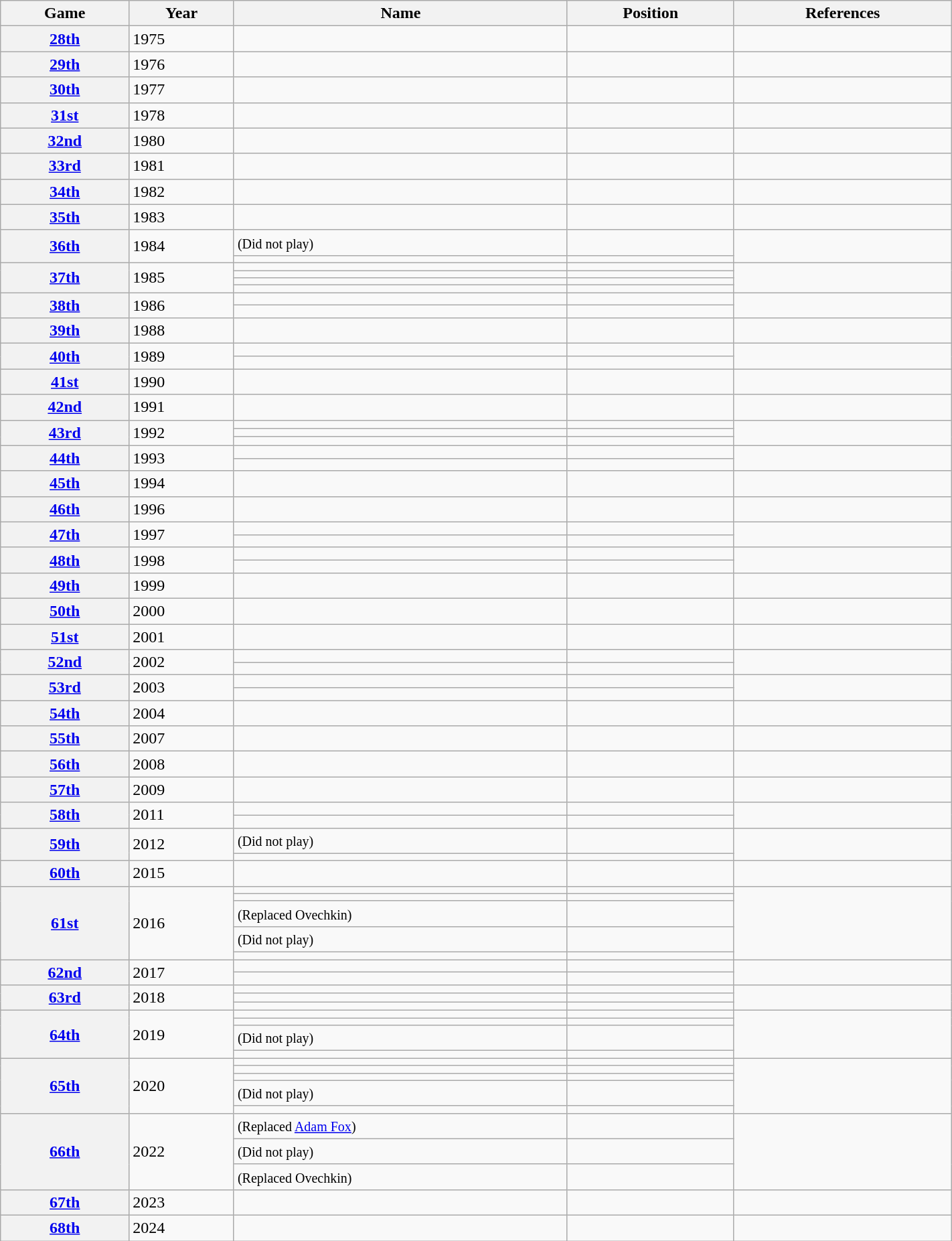<table class="wikitable sortable" width="75%">
<tr>
<th scope="col">Game</th>
<th scope="col">Year</th>
<th scope="col">Name</th>
<th scope="col">Position</th>
<th scope="col" class="unsortable">References</th>
</tr>
<tr>
<th scope="row"><a href='#'>28th</a></th>
<td>1975</td>
<td></td>
<td></td>
<td></td>
</tr>
<tr>
<th scope="row"><a href='#'>29th</a></th>
<td>1976</td>
<td></td>
<td></td>
<td></td>
</tr>
<tr>
<th scope="row"><a href='#'>30th</a></th>
<td>1977</td>
<td></td>
<td></td>
<td></td>
</tr>
<tr>
<th scope="row"><a href='#'>31st</a></th>
<td>1978</td>
<td></td>
<td></td>
<td></td>
</tr>
<tr>
<th scope="row"><a href='#'>32nd</a></th>
<td>1980</td>
<td></td>
<td></td>
<td></td>
</tr>
<tr>
<th scope="row"><a href='#'>33rd</a></th>
<td>1981</td>
<td></td>
<td></td>
<td></td>
</tr>
<tr>
<th scope="row"><a href='#'>34th</a></th>
<td>1982</td>
<td></td>
<td></td>
<td></td>
</tr>
<tr>
<th scope="row"><a href='#'>35th</a></th>
<td>1983</td>
<td></td>
<td></td>
<td></td>
</tr>
<tr>
<th scope="row" rowspan="2"><a href='#'>36th</a></th>
<td rowspan="2">1984</td>
<td> <small>(Did not play)</small></td>
<td></td>
<td rowspan="2"></td>
</tr>
<tr>
<td></td>
<td></td>
</tr>
<tr>
<th scope="row" rowspan="4"><a href='#'>37th</a></th>
<td rowspan="4">1985</td>
<td></td>
<td></td>
<td rowspan="4"></td>
</tr>
<tr>
<td></td>
<td></td>
</tr>
<tr>
<td></td>
<td></td>
</tr>
<tr>
<td></td>
<td></td>
</tr>
<tr>
<th scope="row" rowspan="2"><a href='#'>38th</a></th>
<td rowspan="2">1986</td>
<td></td>
<td></td>
<td rowspan="2"></td>
</tr>
<tr>
<td></td>
<td></td>
</tr>
<tr>
<th scope="row"><a href='#'>39th</a></th>
<td>1988</td>
<td></td>
<td></td>
<td></td>
</tr>
<tr>
<th scope="row" rowspan="2"><a href='#'>40th</a></th>
<td rowspan="2">1989</td>
<td></td>
<td></td>
<td rowspan="2"></td>
</tr>
<tr>
<td></td>
<td></td>
</tr>
<tr>
<th scope="row"><a href='#'>41st</a></th>
<td>1990</td>
<td></td>
<td></td>
<td></td>
</tr>
<tr>
<th scope="row"><a href='#'>42nd</a></th>
<td>1991</td>
<td></td>
<td></td>
<td></td>
</tr>
<tr>
<th scope="row" rowspan="3"><a href='#'>43rd</a></th>
<td rowspan="3">1992</td>
<td></td>
<td></td>
<td rowspan="3"></td>
</tr>
<tr>
<td></td>
<td></td>
</tr>
<tr>
<td></td>
<td></td>
</tr>
<tr>
<th scope="row" rowspan="2"><a href='#'>44th</a></th>
<td rowspan="2">1993</td>
<td></td>
<td></td>
<td rowspan="2"></td>
</tr>
<tr>
<td></td>
<td></td>
</tr>
<tr>
<th scope="row"><a href='#'>45th</a></th>
<td>1994</td>
<td></td>
<td></td>
<td></td>
</tr>
<tr>
<th scope="row"><a href='#'>46th</a></th>
<td>1996</td>
<td></td>
<td></td>
<td></td>
</tr>
<tr>
<th scope="row" rowspan="2"><a href='#'>47th</a></th>
<td rowspan="2">1997</td>
<td></td>
<td></td>
<td rowspan="2"></td>
</tr>
<tr>
<td></td>
<td></td>
</tr>
<tr>
<th scope="row" rowspan="2"><a href='#'>48th</a></th>
<td rowspan="2">1998</td>
<td></td>
<td></td>
<td rowspan="2"></td>
</tr>
<tr>
<td></td>
<td></td>
</tr>
<tr>
<th scope="row"><a href='#'>49th</a></th>
<td>1999</td>
<td></td>
<td></td>
<td></td>
</tr>
<tr>
<th scope="row"><a href='#'>50th</a></th>
<td>2000</td>
<td></td>
<td></td>
<td></td>
</tr>
<tr>
<th scope="row"><a href='#'>51st</a></th>
<td>2001</td>
<td></td>
<td></td>
<td></td>
</tr>
<tr>
<th scope="row" rowspan="2"><a href='#'>52nd</a></th>
<td rowspan="2">2002</td>
<td></td>
<td></td>
<td rowspan="2"></td>
</tr>
<tr>
<td></td>
<td></td>
</tr>
<tr>
<th scope="row" rowspan="2"><a href='#'>53rd</a></th>
<td rowspan="2">2003</td>
<td></td>
<td></td>
<td rowspan="2"></td>
</tr>
<tr>
<td></td>
<td></td>
</tr>
<tr>
<th scope="row"><a href='#'>54th</a></th>
<td>2004</td>
<td></td>
<td></td>
<td></td>
</tr>
<tr>
<th scope="row"><a href='#'>55th</a></th>
<td>2007</td>
<td></td>
<td></td>
<td></td>
</tr>
<tr>
<th scope="row"><a href='#'>56th</a></th>
<td>2008</td>
<td></td>
<td></td>
<td></td>
</tr>
<tr>
<th scope="row"><a href='#'>57th</a></th>
<td>2009</td>
<td></td>
<td></td>
<td></td>
</tr>
<tr>
<th scope="row" rowspan="2"><a href='#'>58th</a></th>
<td rowspan="2">2011</td>
<td></td>
<td></td>
<td rowspan="2"></td>
</tr>
<tr>
<td></td>
<td></td>
</tr>
<tr>
<th scope="row" rowspan="2"><a href='#'>59th</a></th>
<td rowspan="2">2012</td>
<td> <small>(Did not play)</small></td>
<td></td>
<td rowspan="2"></td>
</tr>
<tr>
<td></td>
<td></td>
</tr>
<tr>
<th scope="row"><a href='#'>60th</a></th>
<td>2015</td>
<td></td>
<td></td>
<td></td>
</tr>
<tr>
<th scope="row" rowspan="5"><a href='#'>61st</a></th>
<td rowspan="5">2016</td>
<td></td>
<td></td>
<td rowspan="5"></td>
</tr>
<tr>
<td></td>
<td></td>
</tr>
<tr>
<td> <small>(Replaced Ovechkin)</small></td>
<td></td>
</tr>
<tr>
<td> <small>(Did not play)</small></td>
<td></td>
</tr>
<tr>
<td></td>
<td></td>
</tr>
<tr>
<th scope="row" rowspan="2"><a href='#'>62nd</a></th>
<td rowspan="2">2017</td>
<td></td>
<td></td>
<td rowspan="2"></td>
</tr>
<tr>
<td></td>
<td></td>
</tr>
<tr>
<th scope="row" rowspan="3"><a href='#'>63rd</a></th>
<td rowspan="3">2018</td>
<td></td>
<td></td>
<td rowspan="3"></td>
</tr>
<tr>
<td></td>
<td></td>
</tr>
<tr>
<td></td>
<td></td>
</tr>
<tr>
<th scope="row" rowspan="4"><a href='#'>64th</a></th>
<td rowspan="4">2019</td>
<td></td>
<td></td>
<td rowspan="4"></td>
</tr>
<tr>
<td></td>
<td></td>
</tr>
<tr>
<td><small> (Did not play)</small></td>
<td></td>
</tr>
<tr>
<td></td>
<td></td>
</tr>
<tr>
<th scope="row" rowspan="5"><a href='#'>65th</a></th>
<td rowspan="5">2020</td>
<td></td>
<td></td>
<td rowspan="5"></td>
</tr>
<tr>
<td></td>
<td></td>
</tr>
<tr>
<td></td>
<td></td>
</tr>
<tr>
<td><small> (Did not play)</small></td>
<td></td>
</tr>
<tr>
<td></td>
<td></td>
</tr>
<tr>
<th scope="row" rowspan="3"><a href='#'>66th</a></th>
<td rowspan="3">2022</td>
<td> <small>(Replaced <a href='#'>Adam Fox</a>)</small></td>
<td></td>
<td rowspan="3"></td>
</tr>
<tr>
<td> <small>(Did not play)</small></td>
<td></td>
</tr>
<tr>
<td> <small>(Replaced Ovechkin)</small></td>
<td></td>
</tr>
<tr>
<th scope="row"><a href='#'>67th</a></th>
<td>2023</td>
<td></td>
<td></td>
<td></td>
</tr>
<tr>
<th scope="row"><a href='#'>68th</a></th>
<td>2024</td>
<td></td>
<td></td>
<td></td>
</tr>
</table>
